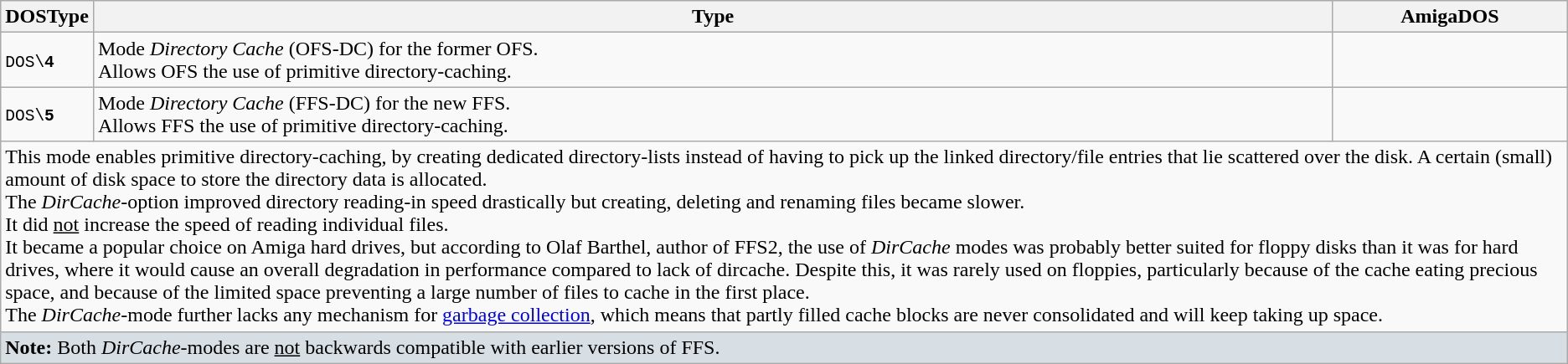<table class="wikitable">
<tr>
<th style="width: 5%">DOSType</th>
<th>Type</th>
<th style="width: 15%">AmigaDOS</th>
</tr>
<tr>
<td><code>DOS\<strong>4</strong></code></td>
<td>Mode <em>Directory Cache</em> (OFS-DC) for the former OFS.<br>Allows OFS the use of primitive directory-caching.</td>
<td></td>
</tr>
<tr>
<td><code>DOS\<strong>5</strong></code></td>
<td>Mode <em>Directory Cache</em> (FFS-DC) for the new FFS.<br>Allows FFS the use of primitive directory-caching.</td>
<td></td>
</tr>
<tr>
<td colspan="3">This mode enables primitive directory-caching, by creating dedicated directory-lists instead of having to pick up the linked directory/file entries that lie scattered over the disk. A certain (small) amount of disk space to store the directory data is allocated.<br>The <em>DirCache</em>-option improved directory reading-in speed drastically but creating, deleting and renaming files became slower.<br>
It did <u>not</u> increase the speed of reading individual files.<br>It became a popular choice on Amiga hard drives, but according to Olaf Barthel, author of FFS2, the use of <em>DirCache</em> modes was probably better suited for floppy disks than it was for hard drives, where it would cause an overall degradation in performance compared to lack of dircache. Despite this, it was rarely used on floppies, particularly because of the cache eating precious space, and because of the limited space preventing a large number of files to cache in the first place.<br>The <em>DirCache</em>-mode further lacks any mechanism for <a href='#'>garbage collection</a>, which means that partly filled cache blocks are never consolidated and will keep taking up space.</td>
</tr>
<tr>
<td colspan="3" style="background-color:#d7dfe4"><strong>Note:</strong> Both <em>DirCache</em>-modes are <u>not</u> backwards compatible with earlier versions of FFS.</td>
</tr>
</table>
